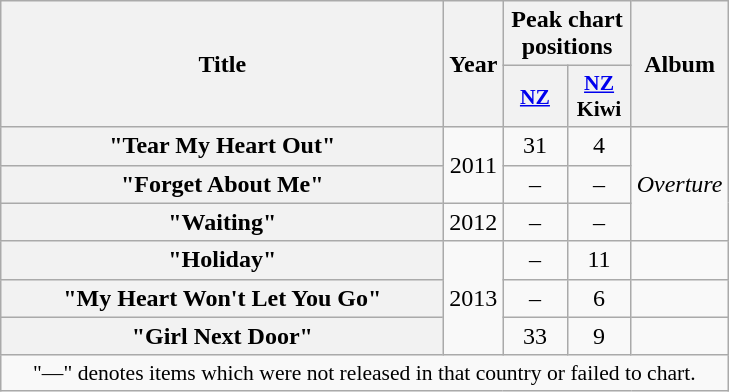<table class="wikitable plainrowheaders" style="text-align:center;">
<tr>
<th scope="col" rowspan="2" style="width:18em;">Title</th>
<th scope="col" rowspan="2">Year</th>
<th scope="col" colspan="2">Peak chart positions</th>
<th scope="col" rowspan="2">Album</th>
</tr>
<tr>
<th scope="col" style="width:2.5em; font-size:90%;"><a href='#'>NZ</a><br></th>
<th scope="col" style="width:2.5em; font-size:90%;"><a href='#'>NZ</a><br>Kiwi</th>
</tr>
<tr>
<th scope="row">"Tear My Heart Out"</th>
<td rowspan=2>2011</td>
<td>31</td>
<td>4</td>
<td rowspan=3><em>Overture</em></td>
</tr>
<tr>
<th scope="row">"Forget About Me"</th>
<td>–</td>
<td>–</td>
</tr>
<tr>
<th scope="row">"Waiting"</th>
<td>2012</td>
<td>–</td>
<td>–</td>
</tr>
<tr>
<th scope="row">"Holiday"</th>
<td rowspan=3>2013</td>
<td>–</td>
<td>11</td>
<td></td>
</tr>
<tr>
<th scope="row">"My Heart Won't Let You Go"</th>
<td>–</td>
<td>6</td>
<td></td>
</tr>
<tr>
<th scope="row">"Girl Next Door"</th>
<td>33</td>
<td>9</td>
<td></td>
</tr>
<tr>
<td colspan="14" style="font-size:90%">"—" denotes items which were not released in that country or failed to chart.</td>
</tr>
</table>
